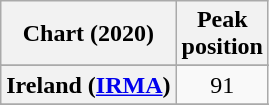<table class="wikitable sortable plainrowheaders">
<tr>
<th scope="col">Chart (2020)</th>
<th scope="col">Peak<br>position</th>
</tr>
<tr>
</tr>
<tr>
<th scope="row">Ireland (<a href='#'>IRMA</a>)</th>
<td style="text-align:center;">91</td>
</tr>
<tr>
</tr>
<tr>
</tr>
</table>
